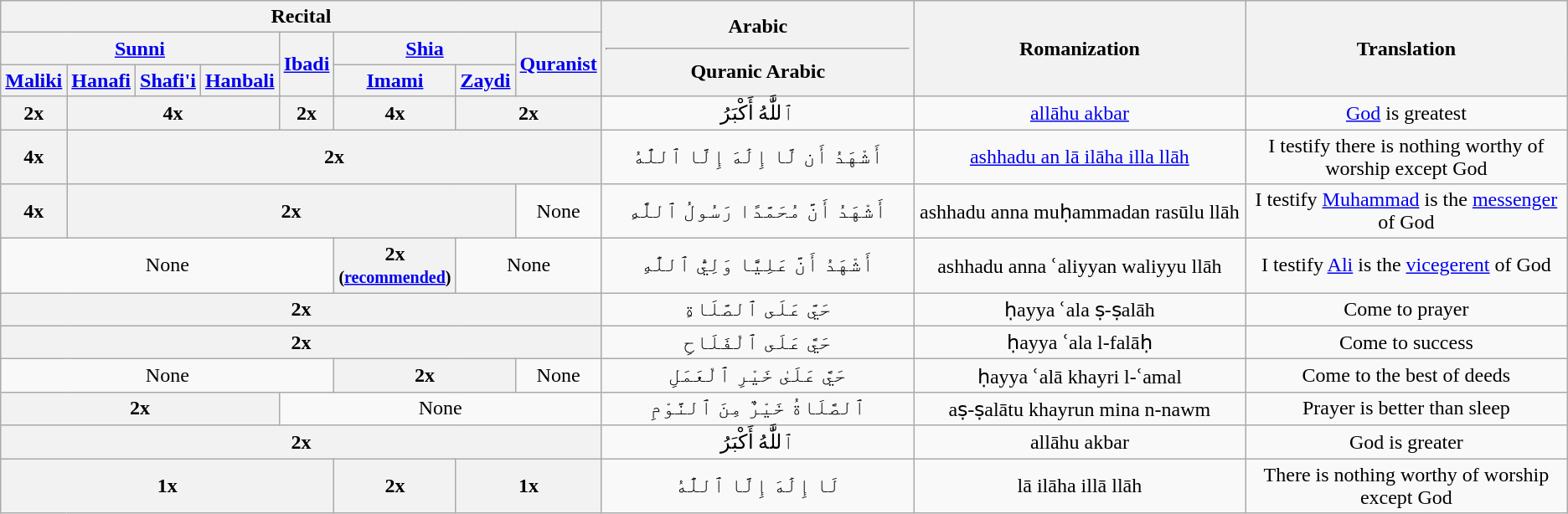<table class="wikitable" style="text-align: center">
<tr>
<th colspan="8">Recital</th>
<th rowspan="3" style="width:30%;">Arabic<hr>Quranic Arabic</th>
<th rowspan="3" style="width:30%;">Romanization</th>
<th rowspan="3" style="width:30%;">Translation</th>
</tr>
<tr>
<th colspan="4"><a href='#'>Sunni</a></th>
<th rowspan="2"><a href='#'>Ibadi</a></th>
<th colspan="2"><a href='#'>Shia</a></th>
<th rowspan="2"><a href='#'>Quranist</a></th>
</tr>
<tr>
<th><a href='#'>Maliki</a></th>
<th><a href='#'>Hanafi</a></th>
<th><a href='#'>Shafi'i</a></th>
<th><a href='#'>Hanbali</a></th>
<th><a href='#'>Imami</a></th>
<th><a href='#'>Zaydi</a></th>
</tr>
<tr>
<th>2x</th>
<th colspan="3">4x</th>
<th>2x</th>
<th>4x</th>
<th colspan="2">2x</th>
<td dir="rtl" lang="ar">ٱللَّٰهُ أَكْبَرُ</td>
<td><a href='#'>allāhu akbar</a></td>
<td><a href='#'>God</a> is greatest</td>
</tr>
<tr>
<th colspan="1">4x</th>
<th colspan="7">2x</th>
<td dir="rtl" lang="ar">أَشْهَدُ أَن لَّا إِلَٰهَ إِلَّا ٱللَّٰهُ</td>
<td><a href='#'>ashhadu an lā ilāha illa llāh</a></td>
<td>I testify there is nothing worthy of worship except God</td>
</tr>
<tr>
<th colspan="1">4x</th>
<th colspan="6">2x</th>
<td dir="rtl" lang="ar">None</td>
<td dir="rtl" lang="ar">أَشْهَدُ أَنَّ مُحَمَّدًا رَسُولُ ٱللَّٰهِ</td>
<td>ashhadu anna muḥammadan rasūlu llāh</td>
<td>I testify <a href='#'>Muhammad</a> is the <a href='#'>messenger</a> of God</td>
</tr>
<tr>
<td colspan="5">None</td>
<th>2x<br><strong><small>(<a href='#'>recommended</a>)</small></strong></th>
<td colspan="2">None</td>
<td dir="rtl" lang="ar">أَشْهَدُ أَنَّ عَلِيًّا وَلِيُّ ٱللَّٰهِ</td>
<td>ashhadu anna ʿaliyyan waliyyu llāh</td>
<td>I testify <a href='#'>Ali</a> is the <a href='#'>vicegerent</a> of God</td>
</tr>
<tr>
<th colspan="8">2x</th>
<td dir="rtl" lang="ar">حَيَّ عَلَى ٱلصَّلَاةِ</td>
<td>ḥayya ʿala ṣ-ṣalāh</td>
<td>Come to prayer</td>
</tr>
<tr>
<th colspan="8">2x</th>
<td dir="rtl" lang="ar">حَيَّ عَلَى ٱلْفَلَاحِ</td>
<td>ḥayya ʿala l-falāḥ</td>
<td>Come to success</td>
</tr>
<tr>
<td colspan="5">None</td>
<th colspan="2">2x</th>
<td>None</td>
<td dir="rtl" lang="ar">حَيَّ عَلَىٰ خَيْرِ ٱلْعَمَلِ</td>
<td>ḥayya ʿalā khayri l-ʿamal</td>
<td>Come to the best of deeds</td>
</tr>
<tr>
<th colspan="4">2x<br></th>
<td colspan="4">None</td>
<td dir="rtl" lang="ar">ٱلصَّلَاةُ خَيْرٌ مِنَ ٱلنَّوْمِ</td>
<td>aṣ-ṣalātu khayrun mina n-nawm</td>
<td>Prayer is better than sleep</td>
</tr>
<tr>
<th colspan="8">2x</th>
<td dir="rtl" lang="ar">ٱللَّٰهُ أَكْبَرُ</td>
<td>allāhu akbar</td>
<td>God is greater</td>
</tr>
<tr>
<th colspan="5">1x</th>
<th>2x</th>
<th colspan="2">1x</th>
<td dir="rtl" lang="ar">لَا إِلَٰهَ إِلَّا ٱللَّٰهُ</td>
<td>lā ilāha illā llāh</td>
<td>There is nothing worthy of worship except God</td>
</tr>
</table>
